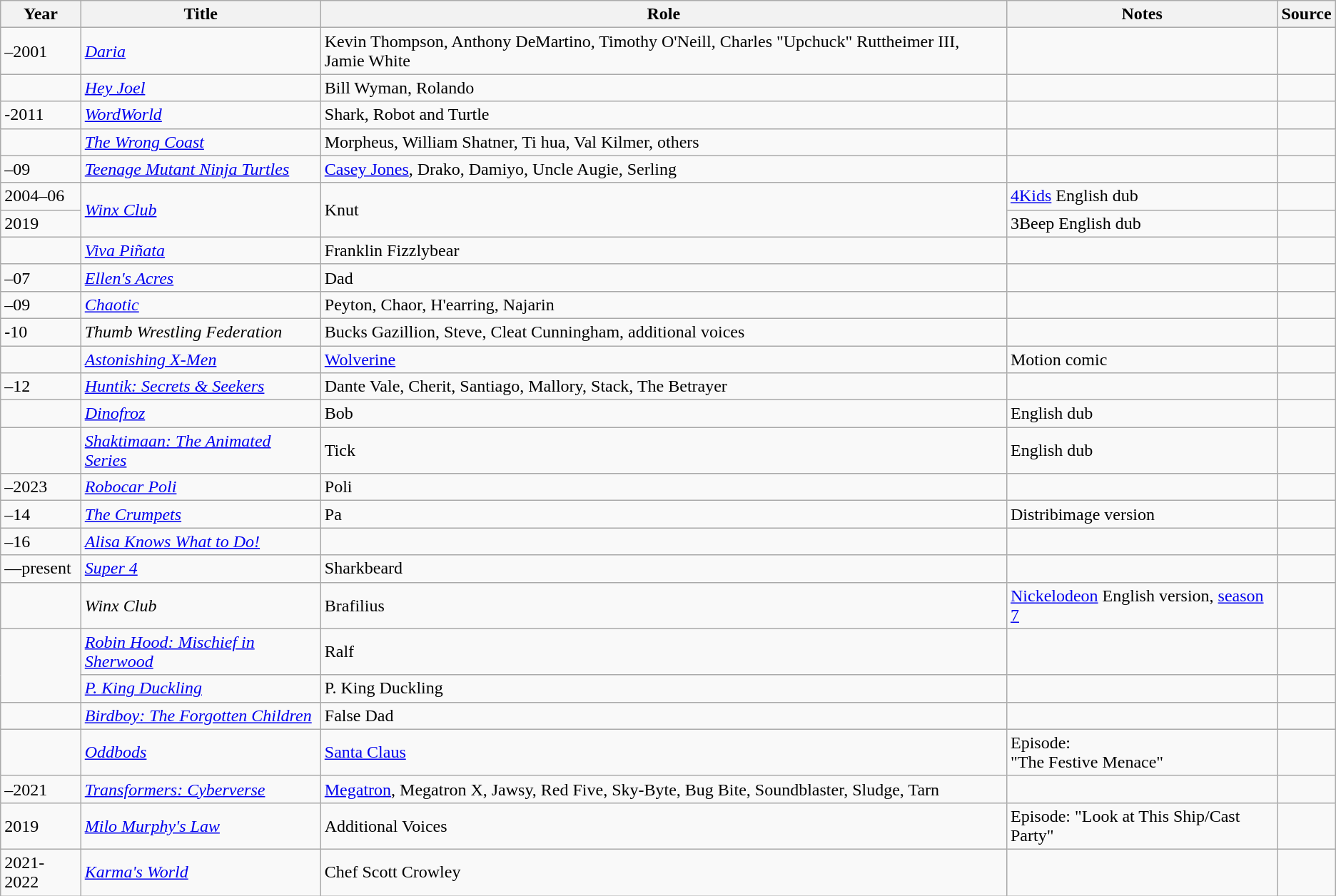<table class="wikitable sortable plainrowheaders">
<tr>
<th>Year</th>
<th>Title</th>
<th>Role</th>
<th class="unsortable">Notes</th>
<th class="unsortable">Source</th>
</tr>
<tr>
<td>–2001</td>
<td><em><a href='#'>Daria</a></em></td>
<td>Kevin Thompson, Anthony DeMartino, Timothy O'Neill, Charles "Upchuck" Ruttheimer III, Jamie White</td>
<td></td>
<td></td>
</tr>
<tr>
<td></td>
<td><em><a href='#'>Hey Joel</a></em></td>
<td>Bill Wyman, Rolando</td>
<td></td>
<td></td>
</tr>
<tr>
<td>-2011</td>
<td><em><a href='#'>WordWorld</a></em></td>
<td>Shark, Robot and Turtle</td>
<td></td>
<td></td>
</tr>
<tr>
<td></td>
<td><em><a href='#'>The Wrong Coast</a></em></td>
<td>Morpheus, William Shatner, Ti hua, Val Kilmer, others</td>
<td></td>
<td></td>
</tr>
<tr>
<td>–09</td>
<td><em><a href='#'>Teenage Mutant Ninja Turtles</a></em></td>
<td><a href='#'>Casey Jones</a>, Drako, Damiyo, Uncle Augie, Serling</td>
<td></td>
<td></td>
</tr>
<tr>
<td>2004–06</td>
<td rowspan="2"><em><a href='#'>Winx Club</a></em></td>
<td rowspan="2">Knut</td>
<td><a href='#'>4Kids</a> English dub</td>
<td></td>
</tr>
<tr>
<td>2019</td>
<td>3Beep English dub</td>
</tr>
<tr>
<td></td>
<td><em><a href='#'>Viva Piñata</a></em></td>
<td>Franklin Fizzlybear</td>
<td></td>
<td></td>
</tr>
<tr>
<td>–07</td>
<td><em><a href='#'>Ellen's Acres</a></em></td>
<td>Dad</td>
<td></td>
<td></td>
</tr>
<tr>
<td>–09</td>
<td><em><a href='#'>Chaotic</a></em></td>
<td>Peyton, Chaor, H'earring, Najarin</td>
<td></td>
<td></td>
</tr>
<tr>
<td>-10</td>
<td><em>Thumb Wrestling Federation</em></td>
<td>Bucks Gazillion, Steve, Cleat Cunningham, additional voices</td>
<td></td>
<td></td>
</tr>
<tr>
<td></td>
<td><em><a href='#'>Astonishing X-Men</a></em></td>
<td><a href='#'>Wolverine</a></td>
<td>Motion comic</td>
<td></td>
</tr>
<tr>
<td>–12</td>
<td><em><a href='#'>Huntik: Secrets & Seekers</a></em></td>
<td>Dante Vale, Cherit, Santiago, Mallory, Stack, The Betrayer</td>
<td></td>
<td></td>
</tr>
<tr>
<td></td>
<td><em><a href='#'>Dinofroz</a></em></td>
<td>Bob</td>
<td>English dub</td>
<td></td>
</tr>
<tr>
<td></td>
<td><em><a href='#'>Shaktimaan: The Animated Series</a></em></td>
<td>Tick</td>
<td>English dub</td>
<td></td>
</tr>
<tr>
<td>–2023</td>
<td><em><a href='#'>Robocar Poli</a></em></td>
<td>Poli</td>
<td></td>
<td></td>
</tr>
<tr>
<td>–14</td>
<td><em><a href='#'>The Crumpets</a></em></td>
<td>Pa</td>
<td>Distribimage version</td>
<td></td>
</tr>
<tr>
<td>–16</td>
<td><em><a href='#'>Alisa Knows What to Do!</a></em></td>
<td></td>
<td></td>
<td></td>
</tr>
<tr>
<td>—present</td>
<td><em><a href='#'>Super 4</a></em></td>
<td>Sharkbeard</td>
<td></td>
<td></td>
</tr>
<tr>
<td></td>
<td><em>Winx Club</em></td>
<td>Brafilius</td>
<td><a href='#'>Nickelodeon</a> English version, <a href='#'>season 7</a></td>
<td></td>
</tr>
<tr>
<td rowspan="2"></td>
<td><em><a href='#'>Robin Hood: Mischief in Sherwood</a></em></td>
<td>Ralf</td>
<td></td>
<td></td>
</tr>
<tr>
<td><em><a href='#'>P. King Duckling</a></em></td>
<td>P. King Duckling</td>
<td></td>
<td></td>
</tr>
<tr>
<td></td>
<td><em><a href='#'>Birdboy: The Forgotten Children</a></em></td>
<td>False Dad</td>
<td></td>
<td></td>
</tr>
<tr>
<td></td>
<td><em><a href='#'>Oddbods</a></em></td>
<td><a href='#'>Santa Claus</a></td>
<td>Episode:<br>"The Festive Menace"</td>
<td></td>
</tr>
<tr>
<td>–2021</td>
<td><em><a href='#'>Transformers: Cyberverse</a></em></td>
<td><a href='#'>Megatron</a>, Megatron X, Jawsy, Red Five, Sky-Byte, Bug Bite, Soundblaster, Sludge, Tarn</td>
<td></td>
<td></td>
</tr>
<tr>
<td>2019</td>
<td><em><a href='#'>Milo Murphy's Law</a></em></td>
<td>Additional Voices</td>
<td>Episode: "Look at This Ship/Cast Party"</td>
<td></td>
</tr>
<tr>
<td>2021-2022</td>
<td><em><a href='#'>Karma's World</a></em></td>
<td>Chef Scott Crowley</td>
<td></td>
<td></td>
</tr>
</table>
